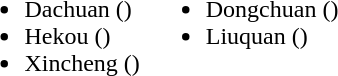<table>
<tr>
<td valign="top"><br><ul><li>Dachuan ()</li><li>Hekou ()</li><li>Xincheng ()</li></ul></td>
<td valign="top"><br><ul><li>Dongchuan ()</li><li>Liuquan ()</li></ul></td>
</tr>
</table>
